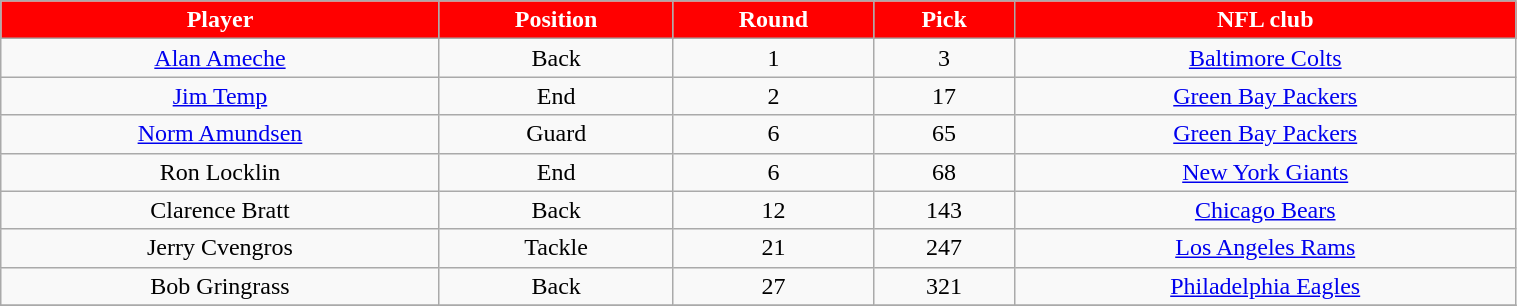<table class="wikitable" width="80%">
<tr align="center"  style="background:red;color:#FFFFFF;">
<td><strong>Player</strong></td>
<td><strong>Position</strong></td>
<td><strong>Round</strong></td>
<td><strong>Pick</strong></td>
<td><strong>NFL club</strong></td>
</tr>
<tr align="center" bgcolor="">
<td><a href='#'>Alan Ameche</a></td>
<td>Back</td>
<td>1</td>
<td>3</td>
<td><a href='#'>Baltimore Colts</a></td>
</tr>
<tr align="center" bgcolor="">
<td><a href='#'>Jim Temp</a></td>
<td>End</td>
<td>2</td>
<td>17</td>
<td><a href='#'>Green Bay Packers</a></td>
</tr>
<tr align="center" bgcolor="">
<td><a href='#'>Norm Amundsen</a></td>
<td>Guard</td>
<td>6</td>
<td>65</td>
<td><a href='#'>Green Bay Packers</a></td>
</tr>
<tr align="center" bgcolor="">
<td>Ron Locklin</td>
<td>End</td>
<td>6</td>
<td>68</td>
<td><a href='#'>New York Giants</a></td>
</tr>
<tr align="center" bgcolor="">
<td>Clarence Bratt</td>
<td>Back</td>
<td>12</td>
<td>143</td>
<td><a href='#'>Chicago Bears</a></td>
</tr>
<tr align="center" bgcolor="">
<td>Jerry Cvengros</td>
<td>Tackle</td>
<td>21</td>
<td>247</td>
<td><a href='#'>Los Angeles Rams</a></td>
</tr>
<tr align="center" bgcolor="">
<td>Bob Gringrass</td>
<td>Back</td>
<td>27</td>
<td>321</td>
<td><a href='#'>Philadelphia Eagles</a></td>
</tr>
<tr align="center" bgcolor="">
</tr>
</table>
